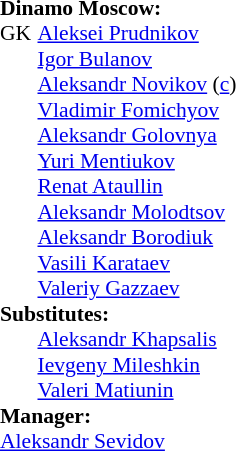<table style="font-size: 90%" cellspacing="0" cellpadding="0">
<tr>
<td colspan="3"><strong>Dinamo Moscow:</strong></td>
</tr>
<tr>
<th width="25"></th>
</tr>
<tr>
<td>GK</td>
<td> <a href='#'>Aleksei Prudnikov</a></td>
</tr>
<tr>
<td></td>
<td> <a href='#'>Igor Bulanov</a></td>
</tr>
<tr>
<td></td>
<td> <a href='#'>Aleksandr Novikov</a> (<a href='#'>c</a>)</td>
<td></td>
</tr>
<tr>
<td></td>
<td> <a href='#'>Vladimir Fomichyov</a></td>
</tr>
<tr>
<td></td>
<td> <a href='#'>Aleksandr Golovnya</a></td>
<td></td>
</tr>
<tr>
<td></td>
<td> <a href='#'>Yuri Mentiukov</a></td>
<td></td>
</tr>
<tr>
<td></td>
<td> <a href='#'>Renat Ataullin</a></td>
<td></td>
</tr>
<tr>
<td></td>
<td> <a href='#'>Aleksandr Molodtsov</a></td>
<td></td>
</tr>
<tr>
<td></td>
<td> <a href='#'>Aleksandr Borodiuk</a></td>
<td></td>
</tr>
<tr>
<td></td>
<td> <a href='#'>Vasili Karataev</a></td>
<td></td>
</tr>
<tr>
<td></td>
<td> <a href='#'>Valeriy Gazzaev</a></td>
<td></td>
</tr>
<tr>
<td colspan=3><strong>Substitutes:</strong></td>
</tr>
<tr>
<td></td>
<td> <a href='#'>Aleksandr Khapsalis</a></td>
<td></td>
</tr>
<tr>
<td></td>
<td> <a href='#'>Ievgeny Mileshkin</a></td>
<td></td>
</tr>
<tr>
<td></td>
<td> <a href='#'>Valeri Matiunin</a></td>
<td></td>
</tr>
<tr>
<td colspan=3><strong>Manager:</strong></td>
</tr>
<tr>
<td colspan="3"> <a href='#'>Aleksandr Sevidov</a></td>
</tr>
</table>
